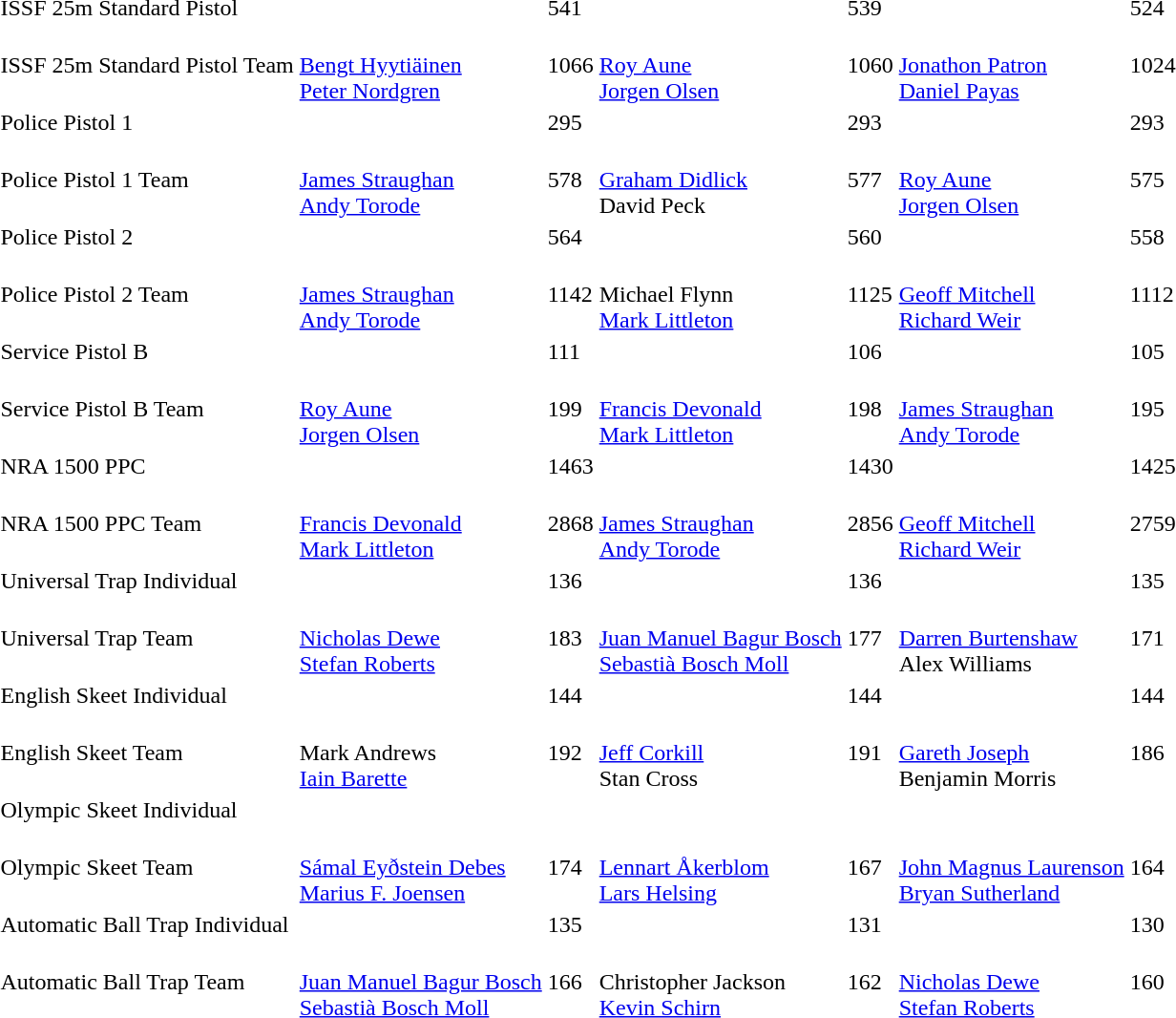<table>
<tr>
<td>ISSF 25m Standard Pistol</td>
<td></td>
<td>541</td>
<td></td>
<td>539</td>
<td></td>
<td>524</td>
</tr>
<tr>
<td>ISSF 25m Standard Pistol Team</td>
<td><br><a href='#'>Bengt Hyytiäinen</a><br><a href='#'>Peter Nordgren</a></td>
<td>1066</td>
<td><br><a href='#'>Roy Aune</a><br><a href='#'>Jorgen Olsen</a></td>
<td>1060</td>
<td><br><a href='#'>Jonathon Patron</a><br><a href='#'>Daniel Payas</a></td>
<td>1024</td>
</tr>
<tr>
<td>Police Pistol 1</td>
<td></td>
<td>295</td>
<td></td>
<td>293</td>
<td></td>
<td>293</td>
</tr>
<tr>
<td>Police Pistol 1 Team</td>
<td><br><a href='#'>James Straughan</a><br><a href='#'>Andy Torode</a></td>
<td>578</td>
<td><br><a href='#'>Graham Didlick</a><br>David Peck</td>
<td>577</td>
<td><br><a href='#'>Roy Aune</a><br><a href='#'>Jorgen Olsen</a></td>
<td>575</td>
</tr>
<tr>
<td>Police Pistol 2</td>
<td></td>
<td>564</td>
<td></td>
<td>560</td>
<td></td>
<td>558</td>
</tr>
<tr>
<td>Police Pistol 2 Team</td>
<td><br><a href='#'>James Straughan</a><br><a href='#'>Andy Torode</a></td>
<td>1142</td>
<td><br>Michael Flynn<br><a href='#'>Mark Littleton</a></td>
<td>1125</td>
<td><br><a href='#'>Geoff Mitchell</a><br><a href='#'>Richard Weir</a></td>
<td>1112</td>
</tr>
<tr>
<td>Service Pistol B</td>
<td></td>
<td>111</td>
<td></td>
<td>106</td>
<td></td>
<td>105</td>
</tr>
<tr>
<td>Service Pistol B Team</td>
<td><br><a href='#'>Roy Aune</a><br><a href='#'>Jorgen Olsen</a></td>
<td>199</td>
<td><br><a href='#'>Francis Devonald</a><br><a href='#'>Mark Littleton</a></td>
<td>198</td>
<td><br><a href='#'>James Straughan</a><br><a href='#'>Andy Torode</a></td>
<td>195</td>
</tr>
<tr>
<td>NRA 1500 PPC</td>
<td></td>
<td>1463</td>
<td></td>
<td>1430</td>
<td></td>
<td>1425</td>
</tr>
<tr>
<td>NRA 1500 PPC Team</td>
<td><br><a href='#'>Francis Devonald</a><br><a href='#'>Mark Littleton</a></td>
<td>2868</td>
<td><br><a href='#'>James Straughan</a><br><a href='#'>Andy Torode</a></td>
<td>2856</td>
<td><br><a href='#'>Geoff Mitchell</a><br><a href='#'>Richard Weir</a></td>
<td>2759</td>
</tr>
<tr>
<td>Universal Trap Individual</td>
<td></td>
<td>136</td>
<td></td>
<td>136</td>
<td></td>
<td>135</td>
</tr>
<tr>
<td>Universal Trap Team</td>
<td><br><a href='#'>Nicholas Dewe</a><br><a href='#'>Stefan Roberts</a></td>
<td>183</td>
<td><br><a href='#'>Juan Manuel Bagur Bosch</a><br><a href='#'>Sebastià Bosch Moll</a></td>
<td>177</td>
<td><br><a href='#'>Darren Burtenshaw</a><br>Alex Williams</td>
<td>171</td>
</tr>
<tr>
<td>English Skeet Individual</td>
<td></td>
<td>144</td>
<td></td>
<td>144</td>
<td></td>
<td>144</td>
</tr>
<tr>
<td>English Skeet Team</td>
<td><br>Mark Andrews<br><a href='#'>Iain Barette</a></td>
<td>192</td>
<td><br><a href='#'>Jeff Corkill</a><br>Stan Cross</td>
<td>191</td>
<td><br><a href='#'>Gareth Joseph</a><br>Benjamin Morris</td>
<td>186</td>
</tr>
<tr>
<td>Olympic Skeet Individual</td>
<td></td>
<td></td>
<td></td>
<td></td>
<td></td>
<td></td>
</tr>
<tr>
<td>Olympic Skeet Team</td>
<td><br><a href='#'>Sámal Eyðstein Debes</a><br><a href='#'>Marius F. Joensen</a></td>
<td>174</td>
<td><br><a href='#'>Lennart Åkerblom</a><br><a href='#'>Lars Helsing</a></td>
<td>167</td>
<td><br><a href='#'>John Magnus Laurenson</a><br><a href='#'>Bryan Sutherland</a></td>
<td>164</td>
</tr>
<tr>
<td>Automatic Ball Trap Individual</td>
<td></td>
<td>135</td>
<td></td>
<td>131</td>
<td></td>
<td>130</td>
</tr>
<tr>
<td>Automatic Ball Trap Team</td>
<td><br><a href='#'>Juan Manuel Bagur Bosch</a><br><a href='#'>Sebastià Bosch Moll</a></td>
<td>166</td>
<td><br>Christopher Jackson<br><a href='#'>Kevin Schirn</a></td>
<td>162</td>
<td><br><a href='#'>Nicholas Dewe</a><br><a href='#'>Stefan Roberts</a></td>
<td>160</td>
</tr>
</table>
